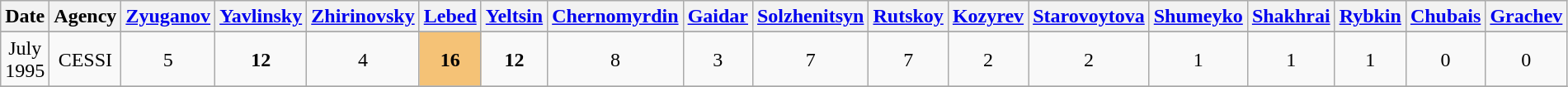<table class=wikitable style=text-align:center>
<tr>
<th>Date</th>
<th>Agency</th>
<th><a href='#'>Zyuganov</a></th>
<th><a href='#'>Yavlinsky</a></th>
<th><a href='#'>Zhirinovsky</a></th>
<th><a href='#'>Lebed</a></th>
<th><a href='#'>Yeltsin</a></th>
<th><a href='#'>Chernomyrdin</a></th>
<th><a href='#'>Gaidar</a></th>
<th><a href='#'>Solzhenitsyn</a></th>
<th><a href='#'>Rutskoy</a></th>
<th><a href='#'>Kozyrev</a></th>
<th><a href='#'>Starovoytova</a></th>
<th><a href='#'>Shumeyko</a></th>
<th><a href='#'>Shakhrai</a></th>
<th><a href='#'>Rybkin</a></th>
<th><a href='#'>Chubais</a></th>
<th><a href='#'>Grachev</a></th>
</tr>
<tr>
</tr>
<tr>
<td>July 1995</td>
<td>CESSI</td>
<td>5</td>
<td><strong>12</strong></td>
<td>4</td>
<td style="background:#f5c276"><strong>16</strong></td>
<td><strong>12</strong></td>
<td>8</td>
<td>3</td>
<td>7</td>
<td>7</td>
<td>2</td>
<td>2</td>
<td>1</td>
<td>1</td>
<td>1</td>
<td>0</td>
<td>0</td>
</tr>
<tr>
</tr>
</table>
